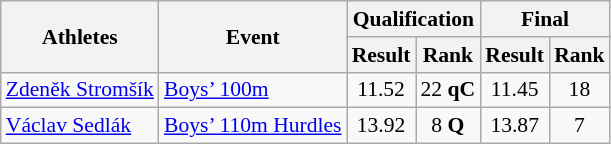<table class="wikitable" border="1" style="font-size:90%">
<tr>
<th rowspan=2>Athletes</th>
<th rowspan=2>Event</th>
<th colspan=2>Qualification</th>
<th colspan=2>Final</th>
</tr>
<tr>
<th>Result</th>
<th>Rank</th>
<th>Result</th>
<th>Rank</th>
</tr>
<tr>
<td><a href='#'>Zdeněk Stromšík</a></td>
<td><a href='#'>Boys’ 100m</a></td>
<td align=center>11.52</td>
<td align=center>22 <strong>qC</strong></td>
<td align=center>11.45</td>
<td align=center>18</td>
</tr>
<tr>
<td><a href='#'>Václav Sedlák</a></td>
<td><a href='#'>Boys’ 110m Hurdles</a></td>
<td align=center>13.92</td>
<td align=center>8 <strong>Q</strong></td>
<td align=center>13.87</td>
<td align=center>7</td>
</tr>
</table>
